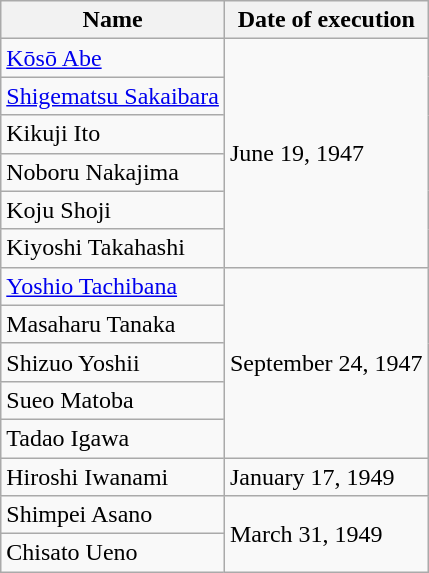<table class="wikitable">
<tr --->
<th>Name</th>
<th>Date of execution</th>
</tr>
<tr --->
<td><a href='#'>Kōsō Abe</a></td>
<td rowspan="6">June 19, 1947</td>
</tr>
<tr --->
<td><a href='#'>Shigematsu Sakaibara</a></td>
</tr>
<tr --->
<td>Kikuji Ito</td>
</tr>
<tr>
<td>Noboru Nakajima</td>
</tr>
<tr>
<td>Koju Shoji</td>
</tr>
<tr>
<td>Kiyoshi Takahashi</td>
</tr>
<tr>
<td><a href='#'>Yoshio Tachibana</a></td>
<td rowspan="5">September 24, 1947</td>
</tr>
<tr>
<td>Masaharu Tanaka</td>
</tr>
<tr>
<td>Shizuo Yoshii</td>
</tr>
<tr>
<td>Sueo Matoba</td>
</tr>
<tr>
<td>Tadao Igawa</td>
</tr>
<tr>
<td>Hiroshi Iwanami</td>
<td>January 17, 1949</td>
</tr>
<tr>
<td>Shimpei Asano</td>
<td rowspan="2">March 31, 1949</td>
</tr>
<tr>
<td>Chisato Ueno</td>
</tr>
</table>
